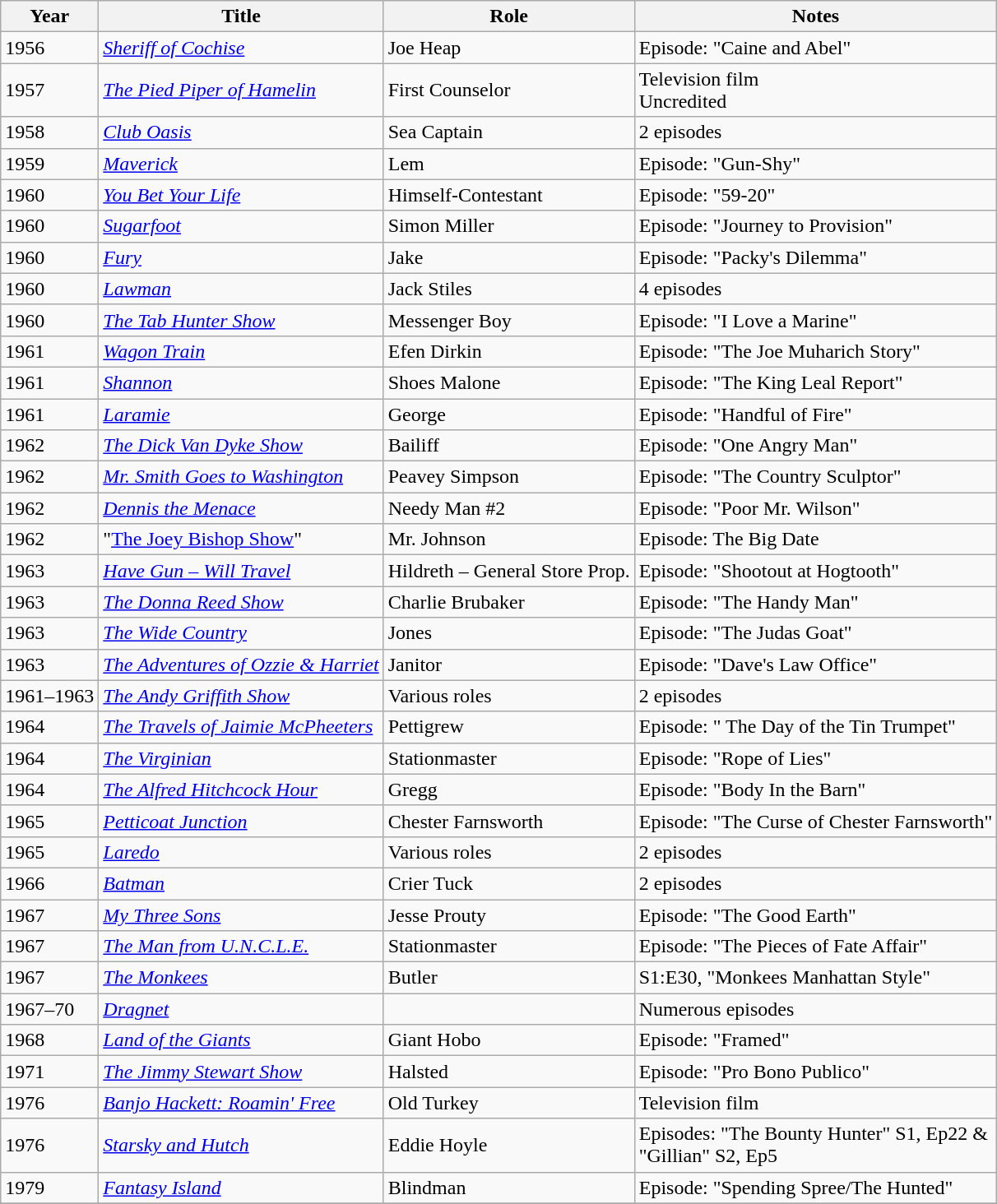<table class="wikitable sortable">
<tr>
<th>Year</th>
<th>Title</th>
<th>Role</th>
<th class="unsortable">Notes</th>
</tr>
<tr>
<td>1956</td>
<td><em><a href='#'>Sheriff of Cochise</a></em></td>
<td>Joe Heap</td>
<td>Episode: "Caine and Abel"</td>
</tr>
<tr>
<td>1957</td>
<td><em><a href='#'>The Pied Piper of Hamelin</a></em></td>
<td>First Counselor</td>
<td>Television film<br>Uncredited</td>
</tr>
<tr>
<td>1958</td>
<td><em><a href='#'>Club Oasis</a></em></td>
<td>Sea Captain</td>
<td>2 episodes</td>
</tr>
<tr>
<td>1959</td>
<td><em><a href='#'>Maverick</a></em></td>
<td>Lem</td>
<td>Episode: "Gun-Shy"</td>
</tr>
<tr>
<td>1960</td>
<td><em><a href='#'>You Bet Your Life</a></em></td>
<td>Himself-Contestant</td>
<td>Episode: "59-20"</td>
</tr>
<tr>
<td>1960</td>
<td><em><a href='#'>Sugarfoot</a></em></td>
<td>Simon Miller</td>
<td>Episode: "Journey to Provision"</td>
</tr>
<tr>
<td>1960</td>
<td><em><a href='#'>Fury</a></em></td>
<td>Jake</td>
<td>Episode: "Packy's Dilemma"</td>
</tr>
<tr>
<td>1960</td>
<td><em><a href='#'>Lawman</a></em></td>
<td>Jack Stiles</td>
<td>4 episodes</td>
</tr>
<tr>
<td>1960</td>
<td><em><a href='#'>The Tab Hunter Show</a></em></td>
<td>Messenger Boy</td>
<td>Episode: "I Love a Marine"</td>
</tr>
<tr>
<td>1961</td>
<td><em><a href='#'>Wagon Train</a></em></td>
<td>Efen Dirkin</td>
<td>Episode: "The Joe Muharich Story"</td>
</tr>
<tr>
<td>1961</td>
<td><em><a href='#'>Shannon</a></em></td>
<td>Shoes Malone</td>
<td>Episode: "The King Leal Report"</td>
</tr>
<tr>
<td>1961</td>
<td><em><a href='#'>Laramie</a></em></td>
<td>George</td>
<td>Episode: "Handful of Fire"</td>
</tr>
<tr>
<td>1962</td>
<td><em><a href='#'>The Dick Van Dyke Show</a></em></td>
<td>Bailiff</td>
<td>Episode: "One Angry Man"</td>
</tr>
<tr>
<td>1962</td>
<td><em><a href='#'>Mr. Smith Goes to Washington</a></em></td>
<td>Peavey Simpson</td>
<td>Episode: "The Country Sculptor"</td>
</tr>
<tr>
<td>1962</td>
<td><em><a href='#'>Dennis the Menace</a></em></td>
<td>Needy Man #2</td>
<td>Episode: "Poor Mr. Wilson"</td>
</tr>
<tr>
<td>1962</td>
<td>"<a href='#'>The Joey Bishop Show</a>"</td>
<td>Mr. Johnson</td>
<td>Episode: The Big Date</td>
</tr>
<tr>
<td>1963</td>
<td><em><a href='#'>Have Gun – Will Travel</a></em></td>
<td>Hildreth – General Store Prop.</td>
<td>Episode: "Shootout at Hogtooth"</td>
</tr>
<tr>
<td>1963</td>
<td><em><a href='#'>The Donna Reed Show</a></em></td>
<td>Charlie Brubaker</td>
<td>Episode: "The Handy Man"</td>
</tr>
<tr>
<td>1963</td>
<td><em><a href='#'>The Wide Country</a></em></td>
<td>Jones</td>
<td>Episode: "The Judas Goat"</td>
</tr>
<tr>
<td>1963</td>
<td><em><a href='#'>The Adventures of Ozzie & Harriet</a></em></td>
<td>Janitor</td>
<td>Episode: "Dave's Law Office"</td>
</tr>
<tr>
<td>1961–1963</td>
<td><em><a href='#'>The Andy Griffith Show</a></em></td>
<td>Various roles</td>
<td>2 episodes</td>
</tr>
<tr>
<td>1964</td>
<td><em><a href='#'>The Travels of Jaimie McPheeters</a></em></td>
<td>Pettigrew</td>
<td>Episode: " The Day of the Tin Trumpet"</td>
</tr>
<tr>
<td>1964</td>
<td><em><a href='#'>The Virginian</a></em></td>
<td>Stationmaster</td>
<td>Episode: "Rope of Lies"</td>
</tr>
<tr>
<td>1964</td>
<td><em><a href='#'>The Alfred Hitchcock Hour</a></em></td>
<td>Gregg</td>
<td>Episode: "Body In the Barn"</td>
</tr>
<tr>
<td>1965</td>
<td><em><a href='#'>Petticoat Junction</a></em></td>
<td>Chester Farnsworth</td>
<td>Episode: "The Curse of Chester Farnsworth"</td>
</tr>
<tr>
<td>1965</td>
<td><em><a href='#'>Laredo</a></em></td>
<td>Various roles</td>
<td>2 episodes</td>
</tr>
<tr>
<td>1966</td>
<td><em><a href='#'>Batman</a></em></td>
<td>Crier Tuck</td>
<td>2 episodes</td>
</tr>
<tr>
<td>1967</td>
<td><em><a href='#'>My Three Sons</a></em></td>
<td>Jesse Prouty</td>
<td>Episode: "The Good Earth"</td>
</tr>
<tr>
<td>1967</td>
<td><em><a href='#'>The Man from U.N.C.L.E.</a></em></td>
<td>Stationmaster</td>
<td>Episode: "The Pieces of Fate Affair"</td>
</tr>
<tr>
<td>1967</td>
<td><em><a href='#'>The Monkees</a></em></td>
<td>Butler</td>
<td>S1:E30, "Monkees Manhattan Style"</td>
</tr>
<tr>
<td>1967–70</td>
<td><em><a href='#'>Dragnet</a></em></td>
<td></td>
<td>Numerous episodes</td>
</tr>
<tr>
<td>1968</td>
<td><em><a href='#'>Land of the Giants</a></em></td>
<td>Giant Hobo</td>
<td>Episode: "Framed"</td>
</tr>
<tr>
<td>1971</td>
<td><em><a href='#'>The Jimmy Stewart Show</a></em></td>
<td>Halsted</td>
<td>Episode: "Pro Bono Publico"</td>
</tr>
<tr>
<td>1976</td>
<td><em><a href='#'>Banjo Hackett: Roamin' Free</a></em></td>
<td>Old Turkey</td>
<td>Television film</td>
</tr>
<tr>
<td>1976</td>
<td><em><a href='#'>Starsky and Hutch</a></em></td>
<td>Eddie Hoyle</td>
<td>Episodes: "The Bounty Hunter" S1, Ep22 &<br>"Gillian" S2, Ep5</td>
</tr>
<tr>
<td>1979</td>
<td><em><a href='#'>Fantasy Island</a></em></td>
<td>Blindman</td>
<td>Episode: "Spending Spree/The Hunted"</td>
</tr>
<tr>
</tr>
</table>
